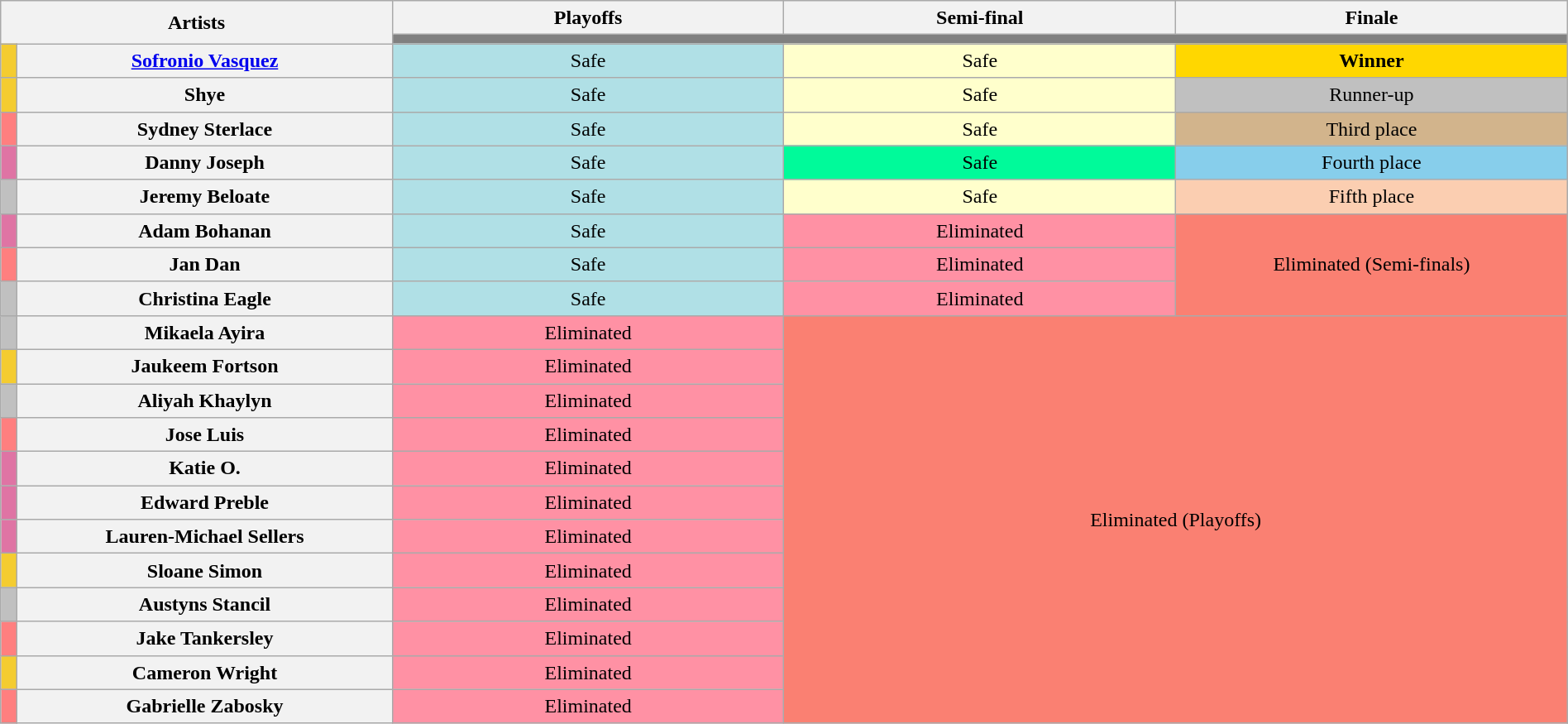<table class="wikitable" style="text-align:center; line-height:20px; width:100%">
<tr>
<th colspan="2" rowspan="2" width="20%">Artists</th>
<th style="width:20%">Playoffs</th>
<th style="width:20%">Semi-final</th>
<th style="width:20%">Finale</th>
</tr>
<tr>
<th colspan="5" style="background:gray"></th>
</tr>
<tr>
<th style="background:#F4CC30"></th>
<th scope="row"><a href='#'>Sofronio Vasquez</a></th>
<td style="background:#B0E0E6">Safe</td>
<td style="background:#FFFFCC">Safe</td>
<td style="background:gold"><strong>Winner</strong></td>
</tr>
<tr>
<th style="background:#F4CC30"></th>
<th scope="row">Shye</th>
<td style="background:#B0E0E6">Safe</td>
<td style="background:#FFFFCC">Safe</td>
<td style="background:silver">Runner-up</td>
</tr>
<tr>
<th style="background:#FF7F7F"></th>
<th scope="row">Sydney Sterlace</th>
<td style="background:#B0E0E6">Safe</td>
<td style="background:#FFFFCC">Safe</td>
<td style="background:tan">Third place</td>
</tr>
<tr>
<th style="background:#df74a4"></th>
<th scope="row">Danny Joseph</th>
<td style="background:#B0E0E6">Safe</td>
<td style="background:#00FA9A">Safe</td>
<td style="background:skyblue">Fourth place</td>
</tr>
<tr>
<th style="background:#C0C0C0"></th>
<th scope="row">Jeremy Beloate</th>
<td style="background:#B0E0E6">Safe</td>
<td style="background:#FFFFCC">Safe</td>
<td style="background:#fbceb1">Fifth place</td>
</tr>
<tr>
<th style="background:#df74a4"></th>
<th scope="row">Adam Bohanan</th>
<td style="background:#B0E0E6">Safe</td>
<td style="background:#FF91A4">Eliminated</td>
<td colspan="3" rowspan="3" style="background:salmon">Eliminated (Semi-finals)</td>
</tr>
<tr>
<th style="background:#FF7F7F"></th>
<th scope="row">Jan Dan</th>
<td style="background:#B0E0E6">Safe</td>
<td style="background:#FF91A4">Eliminated</td>
</tr>
<tr>
<th style="background:#C0C0C0"></th>
<th scope="row">Christina Eagle</th>
<td style="background:#B0E0E6">Safe</td>
<td style="background:#FF91A4">Eliminated</td>
</tr>
<tr>
<th style="background:#C0C0C0"></th>
<th scope="row">Mikaela Ayira</th>
<td style="background:#FF91A4">Eliminated</td>
<td colspan="2" rowspan="12" style="background:salmon">Eliminated (Playoffs)</td>
</tr>
<tr>
<th style="background:#F4CC30"></th>
<th scope="row">Jaukeem Fortson</th>
<td style="background:#FF91A4">Eliminated</td>
</tr>
<tr>
<th style="background:#C0C0C0"></th>
<th scope="row">Aliyah Khaylyn</th>
<td style="background:#FF91A4">Eliminated</td>
</tr>
<tr>
<th style="background:#FF7F7F"></th>
<th scope="row">Jose Luis</th>
<td style="background:#FF91A4">Eliminated</td>
</tr>
<tr>
<th style="background:#df74a4"></th>
<th scope="row">Katie O.</th>
<td style="background:#FF91A4">Eliminated</td>
</tr>
<tr>
<th style="background:#df74a4"></th>
<th scope="row">Edward Preble</th>
<td style="background:#FF91A4">Eliminated</td>
</tr>
<tr>
<th style="background:#df74a4"></th>
<th scope="row">Lauren-Michael Sellers</th>
<td style="background:#FF91A4">Eliminated</td>
</tr>
<tr>
<th style="background:#F4CC30"></th>
<th scope="row">Sloane Simon</th>
<td style="background:#FF91A4">Eliminated</td>
</tr>
<tr>
<th style="background:#C0C0C0"></th>
<th scope="row">Austyns Stancil</th>
<td style="background:#FF91A4">Eliminated</td>
</tr>
<tr>
<th style="background:#FF7F7F"></th>
<th scope="row">Jake Tankersley</th>
<td style="background:#FF91A4">Eliminated</td>
</tr>
<tr>
<th style="background:#F4CC30"></th>
<th scope="row">Cameron Wright</th>
<td style="background:#FF91A4">Eliminated</td>
</tr>
<tr>
<th style="background:#FF7F7F"></th>
<th scope="row">Gabrielle Zabosky</th>
<td style="background:#FF91A4">Eliminated</td>
</tr>
</table>
